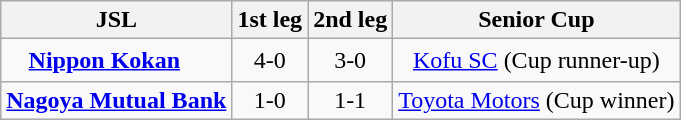<table class="wikitable">
<tr align=center>
<th>JSL</th>
<th>1st leg</th>
<th>2nd leg</th>
<th>Senior Cup</th>
</tr>
<tr align=center>
<td><strong><a href='#'>Nippon Kokan</a></strong>　</td>
<td>4-0</td>
<td>3-0</td>
<td><a href='#'>Kofu SC</a> (Cup runner-up)</td>
</tr>
<tr align=center>
<td><strong><a href='#'>Nagoya Mutual Bank</a></strong></td>
<td>1-0</td>
<td>1-1</td>
<td><a href='#'>Toyota Motors</a> (Cup winner)</td>
</tr>
</table>
